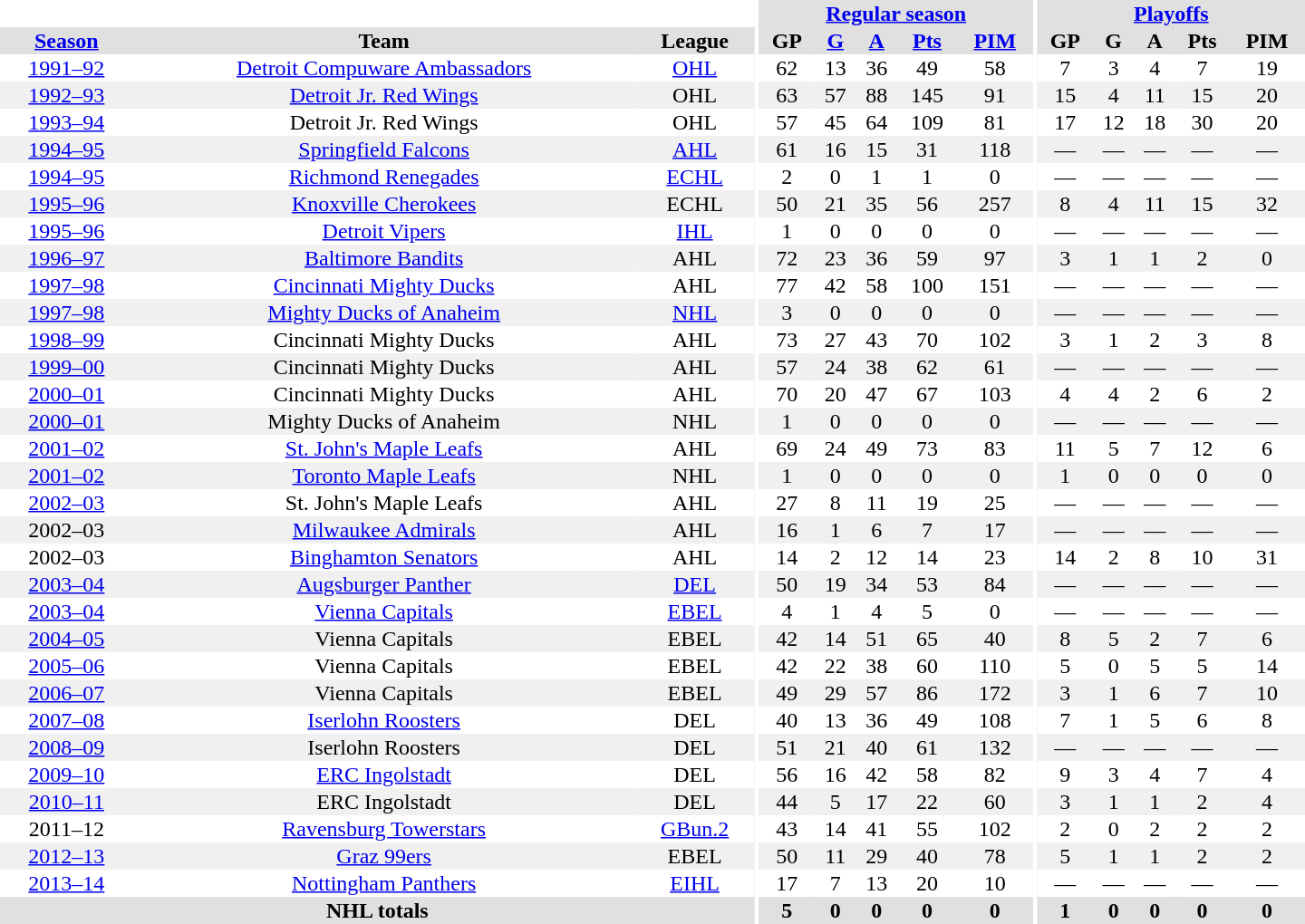<table border="0" cellpadding="1" cellspacing="0" style="text-align:center; width:60em">
<tr bgcolor="#e0e0e0">
<th colspan="3" bgcolor="#ffffff"></th>
<th rowspan="99" bgcolor="#ffffff"></th>
<th colspan="5"><a href='#'>Regular season</a></th>
<th rowspan="99" bgcolor="#ffffff"></th>
<th colspan="5"><a href='#'>Playoffs</a></th>
</tr>
<tr bgcolor="#e0e0e0">
<th><a href='#'>Season</a></th>
<th>Team</th>
<th>League</th>
<th>GP</th>
<th><a href='#'>G</a></th>
<th><a href='#'>A</a></th>
<th><a href='#'>Pts</a></th>
<th><a href='#'>PIM</a></th>
<th>GP</th>
<th>G</th>
<th>A</th>
<th>Pts</th>
<th>PIM</th>
</tr>
<tr ALIGN="center">
<td><a href='#'>1991–92</a></td>
<td><a href='#'>Detroit Compuware Ambassadors</a></td>
<td><a href='#'>OHL</a></td>
<td>62</td>
<td>13</td>
<td>36</td>
<td>49</td>
<td>58</td>
<td>7</td>
<td>3</td>
<td>4</td>
<td>7</td>
<td>19</td>
</tr>
<tr ALIGN="center" bgcolor="#f0f0f0">
<td><a href='#'>1992–93</a></td>
<td><a href='#'>Detroit Jr. Red Wings</a></td>
<td>OHL</td>
<td>63</td>
<td>57</td>
<td>88</td>
<td>145</td>
<td>91</td>
<td>15</td>
<td>4</td>
<td>11</td>
<td>15</td>
<td>20</td>
</tr>
<tr ALIGN="center">
<td><a href='#'>1993–94</a></td>
<td>Detroit Jr. Red Wings</td>
<td>OHL</td>
<td>57</td>
<td>45</td>
<td>64</td>
<td>109</td>
<td>81</td>
<td>17</td>
<td>12</td>
<td>18</td>
<td>30</td>
<td>20</td>
</tr>
<tr ALIGN="center" bgcolor="#f0f0f0">
<td><a href='#'>1994–95</a></td>
<td><a href='#'>Springfield Falcons</a></td>
<td><a href='#'>AHL</a></td>
<td>61</td>
<td>16</td>
<td>15</td>
<td>31</td>
<td>118</td>
<td>—</td>
<td>—</td>
<td>—</td>
<td>—</td>
<td>—</td>
</tr>
<tr ALIGN="center">
<td><a href='#'>1994–95</a></td>
<td><a href='#'>Richmond Renegades</a></td>
<td><a href='#'>ECHL</a></td>
<td>2</td>
<td>0</td>
<td>1</td>
<td>1</td>
<td>0</td>
<td>—</td>
<td>—</td>
<td>—</td>
<td>—</td>
<td>—</td>
</tr>
<tr ALIGN="center" bgcolor="#f0f0f0">
<td><a href='#'>1995–96</a></td>
<td><a href='#'>Knoxville Cherokees</a></td>
<td>ECHL</td>
<td>50</td>
<td>21</td>
<td>35</td>
<td>56</td>
<td>257</td>
<td>8</td>
<td>4</td>
<td>11</td>
<td>15</td>
<td>32</td>
</tr>
<tr ALIGN="center">
<td><a href='#'>1995–96</a></td>
<td><a href='#'>Detroit Vipers</a></td>
<td><a href='#'>IHL</a></td>
<td>1</td>
<td>0</td>
<td>0</td>
<td>0</td>
<td>0</td>
<td>—</td>
<td>—</td>
<td>—</td>
<td>—</td>
<td>—</td>
</tr>
<tr ALIGN="center" bgcolor="#f0f0f0">
<td><a href='#'>1996–97</a></td>
<td><a href='#'>Baltimore Bandits</a></td>
<td>AHL</td>
<td>72</td>
<td>23</td>
<td>36</td>
<td>59</td>
<td>97</td>
<td>3</td>
<td>1</td>
<td>1</td>
<td>2</td>
<td>0</td>
</tr>
<tr ALIGN="center">
<td><a href='#'>1997–98</a></td>
<td><a href='#'>Cincinnati Mighty Ducks</a></td>
<td>AHL</td>
<td>77</td>
<td>42</td>
<td>58</td>
<td>100</td>
<td>151</td>
<td>—</td>
<td>—</td>
<td>—</td>
<td>—</td>
<td>—</td>
</tr>
<tr ALIGN="center" bgcolor="#f0f0f0">
<td><a href='#'>1997–98</a></td>
<td><a href='#'>Mighty Ducks of Anaheim</a></td>
<td><a href='#'>NHL</a></td>
<td>3</td>
<td>0</td>
<td>0</td>
<td>0</td>
<td>0</td>
<td>—</td>
<td>—</td>
<td>—</td>
<td>—</td>
<td>—</td>
</tr>
<tr ALIGN="center">
<td><a href='#'>1998–99</a></td>
<td>Cincinnati Mighty Ducks</td>
<td>AHL</td>
<td>73</td>
<td>27</td>
<td>43</td>
<td>70</td>
<td>102</td>
<td>3</td>
<td>1</td>
<td>2</td>
<td>3</td>
<td>8</td>
</tr>
<tr ALIGN="center" bgcolor="#f0f0f0">
<td><a href='#'>1999–00</a></td>
<td>Cincinnati Mighty Ducks</td>
<td>AHL</td>
<td>57</td>
<td>24</td>
<td>38</td>
<td>62</td>
<td>61</td>
<td>—</td>
<td>—</td>
<td>—</td>
<td>—</td>
<td>—</td>
</tr>
<tr ALIGN="center">
<td><a href='#'>2000–01</a></td>
<td>Cincinnati Mighty Ducks</td>
<td>AHL</td>
<td>70</td>
<td>20</td>
<td>47</td>
<td>67</td>
<td>103</td>
<td>4</td>
<td>4</td>
<td>2</td>
<td>6</td>
<td>2</td>
</tr>
<tr ALIGN="center" bgcolor="#f0f0f0">
<td><a href='#'>2000–01</a></td>
<td>Mighty Ducks of Anaheim</td>
<td>NHL</td>
<td>1</td>
<td>0</td>
<td>0</td>
<td>0</td>
<td>0</td>
<td>—</td>
<td>—</td>
<td>—</td>
<td>—</td>
<td>—</td>
</tr>
<tr ALIGN="center">
<td><a href='#'>2001–02</a></td>
<td><a href='#'>St. John's Maple Leafs</a></td>
<td>AHL</td>
<td>69</td>
<td>24</td>
<td>49</td>
<td>73</td>
<td>83</td>
<td>11</td>
<td>5</td>
<td>7</td>
<td>12</td>
<td>6</td>
</tr>
<tr ALIGN="center" bgcolor="#f0f0f0">
<td><a href='#'>2001–02</a></td>
<td><a href='#'>Toronto Maple Leafs</a></td>
<td>NHL</td>
<td>1</td>
<td>0</td>
<td>0</td>
<td>0</td>
<td>0</td>
<td>1</td>
<td>0</td>
<td>0</td>
<td>0</td>
<td>0</td>
</tr>
<tr ALIGN="center">
<td><a href='#'>2002–03</a></td>
<td>St. John's Maple Leafs</td>
<td>AHL</td>
<td>27</td>
<td>8</td>
<td>11</td>
<td>19</td>
<td>25</td>
<td>—</td>
<td>—</td>
<td>—</td>
<td>—</td>
<td>—</td>
</tr>
<tr ALIGN="center" bgcolor="#f0f0f0">
<td>2002–03</td>
<td><a href='#'>Milwaukee Admirals</a></td>
<td>AHL</td>
<td>16</td>
<td>1</td>
<td>6</td>
<td>7</td>
<td>17</td>
<td>—</td>
<td>—</td>
<td>—</td>
<td>—</td>
<td>—</td>
</tr>
<tr ALIGN="center">
<td>2002–03</td>
<td><a href='#'>Binghamton Senators</a></td>
<td>AHL</td>
<td>14</td>
<td>2</td>
<td>12</td>
<td>14</td>
<td>23</td>
<td>14</td>
<td>2</td>
<td>8</td>
<td>10</td>
<td>31</td>
</tr>
<tr ALIGN="center" bgcolor="#f0f0f0">
<td><a href='#'>2003–04</a></td>
<td><a href='#'>Augsburger Panther</a></td>
<td><a href='#'>DEL</a></td>
<td>50</td>
<td>19</td>
<td>34</td>
<td>53</td>
<td>84</td>
<td>—</td>
<td>—</td>
<td>—</td>
<td>—</td>
<td>—</td>
</tr>
<tr ALIGN="center">
<td><a href='#'>2003–04</a></td>
<td><a href='#'>Vienna Capitals</a></td>
<td><a href='#'>EBEL</a></td>
<td>4</td>
<td>1</td>
<td>4</td>
<td>5</td>
<td>0</td>
<td>—</td>
<td>—</td>
<td>—</td>
<td>—</td>
<td>—</td>
</tr>
<tr ALIGN="center" bgcolor="#f0f0f0">
<td><a href='#'>2004–05</a></td>
<td>Vienna Capitals</td>
<td>EBEL</td>
<td>42</td>
<td>14</td>
<td>51</td>
<td>65</td>
<td>40</td>
<td>8</td>
<td>5</td>
<td>2</td>
<td>7</td>
<td>6</td>
</tr>
<tr ALIGN="center">
<td><a href='#'>2005–06</a></td>
<td>Vienna Capitals</td>
<td>EBEL</td>
<td>42</td>
<td>22</td>
<td>38</td>
<td>60</td>
<td>110</td>
<td>5</td>
<td>0</td>
<td>5</td>
<td>5</td>
<td>14</td>
</tr>
<tr ALIGN="center" bgcolor="#f0f0f0">
<td><a href='#'>2006–07</a></td>
<td>Vienna Capitals</td>
<td>EBEL</td>
<td>49</td>
<td>29</td>
<td>57</td>
<td>86</td>
<td>172</td>
<td>3</td>
<td>1</td>
<td>6</td>
<td>7</td>
<td>10</td>
</tr>
<tr ALIGN="center">
<td><a href='#'>2007–08</a></td>
<td><a href='#'>Iserlohn Roosters</a></td>
<td>DEL</td>
<td>40</td>
<td>13</td>
<td>36</td>
<td>49</td>
<td>108</td>
<td>7</td>
<td>1</td>
<td>5</td>
<td>6</td>
<td>8</td>
</tr>
<tr ALIGN="center" bgcolor="#f0f0f0">
<td><a href='#'>2008–09</a></td>
<td>Iserlohn Roosters</td>
<td>DEL</td>
<td>51</td>
<td>21</td>
<td>40</td>
<td>61</td>
<td>132</td>
<td>—</td>
<td>—</td>
<td>—</td>
<td>—</td>
<td>—</td>
</tr>
<tr ALIGN="center">
<td><a href='#'>2009–10</a></td>
<td><a href='#'>ERC Ingolstadt</a></td>
<td>DEL</td>
<td>56</td>
<td>16</td>
<td>42</td>
<td>58</td>
<td>82</td>
<td>9</td>
<td>3</td>
<td>4</td>
<td>7</td>
<td>4</td>
</tr>
<tr ALIGN="center" bgcolor="#f0f0f0">
<td><a href='#'>2010–11</a></td>
<td>ERC Ingolstadt</td>
<td>DEL</td>
<td>44</td>
<td>5</td>
<td>17</td>
<td>22</td>
<td>60</td>
<td>3</td>
<td>1</td>
<td>1</td>
<td>2</td>
<td>4</td>
</tr>
<tr ALIGN="center">
<td>2011–12</td>
<td><a href='#'>Ravensburg Towerstars</a></td>
<td><a href='#'>GBun.2</a></td>
<td>43</td>
<td>14</td>
<td>41</td>
<td>55</td>
<td>102</td>
<td>2</td>
<td>0</td>
<td>2</td>
<td>2</td>
<td>2</td>
</tr>
<tr ALIGN="center" bgcolor="#f0f0f0">
<td><a href='#'>2012–13</a></td>
<td><a href='#'>Graz 99ers</a></td>
<td>EBEL</td>
<td>50</td>
<td>11</td>
<td>29</td>
<td>40</td>
<td>78</td>
<td>5</td>
<td>1</td>
<td>1</td>
<td>2</td>
<td>2</td>
</tr>
<tr ALIGN="center">
<td><a href='#'>2013–14</a></td>
<td><a href='#'>Nottingham Panthers</a></td>
<td><a href='#'>EIHL</a></td>
<td>17</td>
<td>7</td>
<td>13</td>
<td>20</td>
<td>10</td>
<td>—</td>
<td>—</td>
<td>—</td>
<td>—</td>
<td>—</td>
</tr>
<tr bgcolor="#e0e0e0">
<th colspan="3">NHL totals</th>
<th>5</th>
<th>0</th>
<th>0</th>
<th>0</th>
<th>0</th>
<th>1</th>
<th>0</th>
<th>0</th>
<th>0</th>
<th>0</th>
</tr>
</table>
